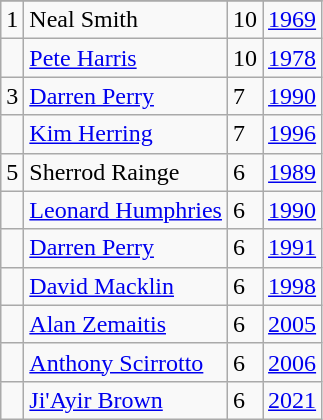<table class="wikitable">
<tr>
</tr>
<tr>
<td>1</td>
<td>Neal Smith</td>
<td>10</td>
<td><a href='#'>1969</a></td>
</tr>
<tr>
<td></td>
<td><a href='#'>Pete Harris</a></td>
<td>10</td>
<td><a href='#'>1978</a></td>
</tr>
<tr>
<td>3</td>
<td><a href='#'>Darren Perry</a></td>
<td>7</td>
<td><a href='#'>1990</a></td>
</tr>
<tr>
<td></td>
<td><a href='#'>Kim Herring</a></td>
<td>7</td>
<td><a href='#'>1996</a></td>
</tr>
<tr>
<td>5</td>
<td>Sherrod Rainge</td>
<td>6</td>
<td><a href='#'>1989</a></td>
</tr>
<tr>
<td></td>
<td><a href='#'>Leonard Humphries</a></td>
<td>6</td>
<td><a href='#'>1990</a></td>
</tr>
<tr>
<td></td>
<td><a href='#'>Darren Perry</a></td>
<td>6</td>
<td><a href='#'>1991</a></td>
</tr>
<tr>
<td></td>
<td><a href='#'>David Macklin</a></td>
<td>6</td>
<td><a href='#'>1998</a></td>
</tr>
<tr>
<td></td>
<td><a href='#'>Alan Zemaitis</a></td>
<td>6</td>
<td><a href='#'>2005</a></td>
</tr>
<tr>
<td></td>
<td><a href='#'>Anthony Scirrotto</a></td>
<td>6</td>
<td><a href='#'>2006</a></td>
</tr>
<tr>
<td></td>
<td><a href='#'>Ji'Ayir Brown</a></td>
<td>6</td>
<td><a href='#'>2021</a></td>
</tr>
</table>
